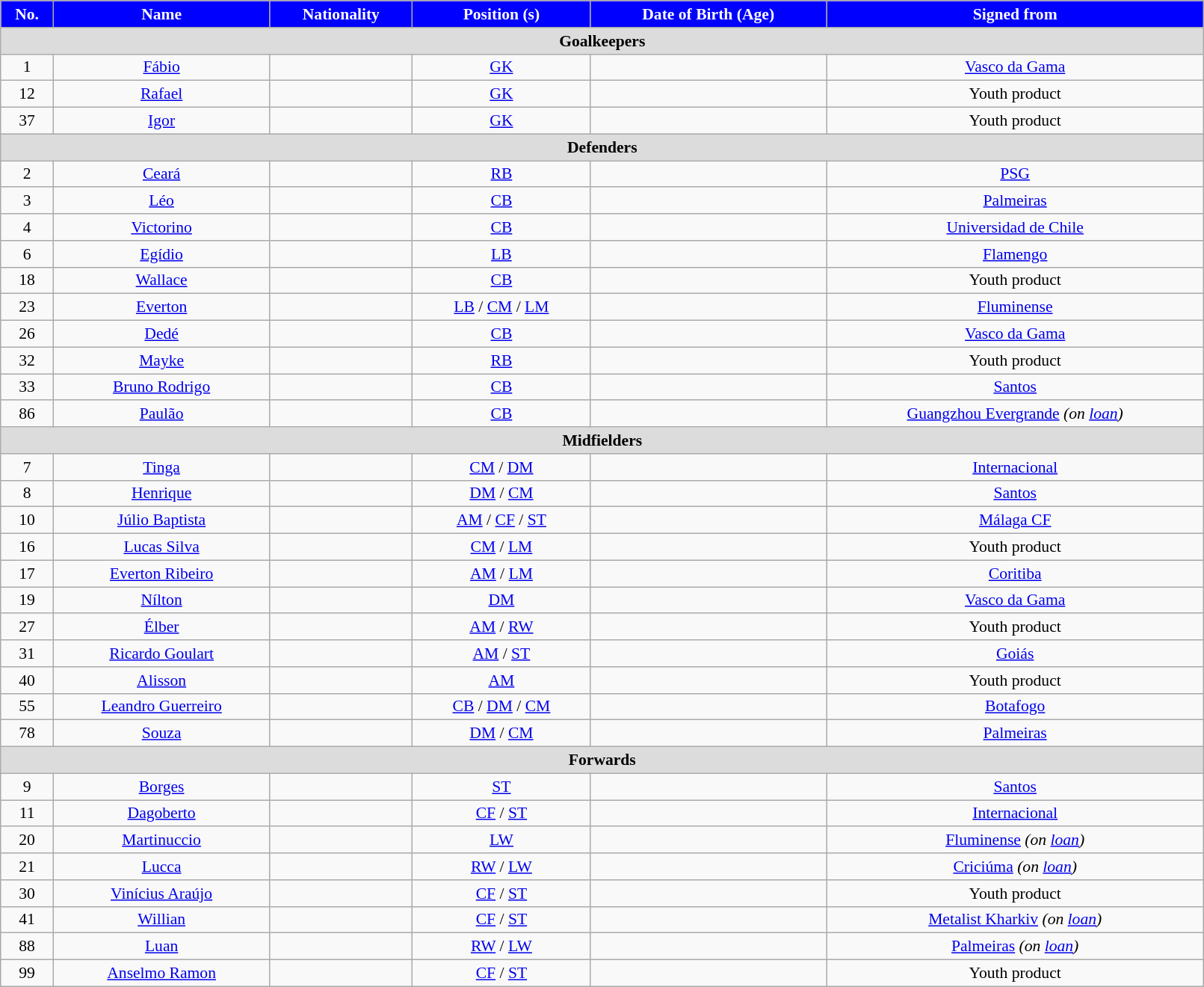<table class="wikitable" style="text-align:center; font-size:90%; width:85%;">
<tr>
<th style="background:#00f; color:white; text-align:center;">No.</th>
<th style="background:#00f; color:white; text-align:center;">Name</th>
<th style="background:#00f; color:white; text-align:center;">Nationality</th>
<th style="background:#00f; color:white; text-align:center;">Position (s)</th>
<th style="background:#00f; color:white; text-align:center;">Date of Birth (Age)</th>
<th style="background:#00f; color:white; text-align:center;">Signed from</th>
</tr>
<tr>
<th colspan=6 style="background:#dcdcdc; text-align:center;">Goalkeepers</th>
</tr>
<tr>
<td>1</td>
<td><a href='#'>Fábio</a></td>
<td></td>
<td><a href='#'>GK</a></td>
<td></td>
<td> <a href='#'>Vasco da Gama</a></td>
</tr>
<tr>
<td>12</td>
<td><a href='#'>Rafael</a></td>
<td></td>
<td><a href='#'>GK</a></td>
<td></td>
<td>Youth product</td>
</tr>
<tr>
<td>37</td>
<td><a href='#'>Igor</a></td>
<td></td>
<td><a href='#'>GK</a></td>
<td></td>
<td>Youth product</td>
</tr>
<tr>
<th colspan=6 style="background:#dcdcdc; text-align:center;">Defenders</th>
</tr>
<tr>
<td>2</td>
<td><a href='#'>Ceará</a></td>
<td></td>
<td><a href='#'>RB</a></td>
<td></td>
<td> <a href='#'>PSG</a></td>
</tr>
<tr>
<td>3</td>
<td><a href='#'>Léo</a></td>
<td></td>
<td><a href='#'>CB</a></td>
<td></td>
<td> <a href='#'>Palmeiras</a></td>
</tr>
<tr>
<td>4</td>
<td><a href='#'>Victorino</a></td>
<td></td>
<td><a href='#'>CB</a></td>
<td></td>
<td> <a href='#'>Universidad de Chile</a></td>
</tr>
<tr>
<td>6</td>
<td><a href='#'>Egídio</a></td>
<td></td>
<td><a href='#'>LB</a></td>
<td></td>
<td> <a href='#'>Flamengo</a></td>
</tr>
<tr>
<td>18</td>
<td><a href='#'>Wallace</a></td>
<td></td>
<td><a href='#'>CB</a></td>
<td></td>
<td>Youth product</td>
</tr>
<tr>
<td>23</td>
<td><a href='#'>Everton</a></td>
<td></td>
<td><a href='#'>LB</a> / <a href='#'>CM</a> / <a href='#'>LM</a></td>
<td></td>
<td> <a href='#'>Fluminense</a></td>
</tr>
<tr>
<td>26</td>
<td><a href='#'>Dedé</a></td>
<td></td>
<td><a href='#'>CB</a></td>
<td></td>
<td> <a href='#'>Vasco da Gama</a></td>
</tr>
<tr>
<td>32</td>
<td><a href='#'>Mayke</a></td>
<td></td>
<td><a href='#'>RB</a></td>
<td></td>
<td>Youth product</td>
</tr>
<tr>
<td>33</td>
<td><a href='#'>Bruno Rodrigo</a></td>
<td></td>
<td><a href='#'>CB</a></td>
<td></td>
<td> <a href='#'>Santos</a></td>
</tr>
<tr>
<td>86</td>
<td><a href='#'>Paulão</a></td>
<td></td>
<td><a href='#'>CB</a></td>
<td></td>
<td> <a href='#'>Guangzhou Evergrande</a> <em>(on <a href='#'>loan</a>)</em></td>
</tr>
<tr>
<th colspan=6 style="background:#dcdcdc; text-align:center;">Midfielders</th>
</tr>
<tr>
<td>7</td>
<td><a href='#'>Tinga</a></td>
<td></td>
<td><a href='#'>CM</a> / <a href='#'>DM</a></td>
<td></td>
<td> <a href='#'>Internacional</a></td>
</tr>
<tr>
<td>8</td>
<td><a href='#'>Henrique</a></td>
<td></td>
<td><a href='#'>DM</a> / <a href='#'>CM</a></td>
<td></td>
<td> <a href='#'>Santos</a></td>
</tr>
<tr>
<td>10</td>
<td><a href='#'>Júlio Baptista</a></td>
<td></td>
<td><a href='#'>AM</a> / <a href='#'>CF</a> / <a href='#'>ST</a></td>
<td></td>
<td> <a href='#'>Málaga CF</a></td>
</tr>
<tr>
<td>16</td>
<td><a href='#'>Lucas Silva</a></td>
<td></td>
<td><a href='#'>CM</a> / <a href='#'>LM</a></td>
<td></td>
<td>Youth product</td>
</tr>
<tr>
<td>17</td>
<td><a href='#'>Everton Ribeiro</a></td>
<td></td>
<td><a href='#'>AM</a> / <a href='#'>LM</a></td>
<td></td>
<td> <a href='#'>Coritiba</a></td>
</tr>
<tr>
<td>19</td>
<td><a href='#'>Nílton</a></td>
<td></td>
<td><a href='#'>DM</a></td>
<td></td>
<td> <a href='#'>Vasco da Gama</a></td>
</tr>
<tr>
<td>27</td>
<td><a href='#'>Élber</a></td>
<td></td>
<td><a href='#'>AM</a> / <a href='#'>RW</a></td>
<td></td>
<td>Youth product</td>
</tr>
<tr>
<td>31</td>
<td><a href='#'>Ricardo Goulart</a></td>
<td></td>
<td><a href='#'>AM</a> / <a href='#'>ST</a></td>
<td></td>
<td> <a href='#'>Goiás</a></td>
</tr>
<tr>
<td>40</td>
<td><a href='#'>Alisson</a></td>
<td></td>
<td><a href='#'>AM</a></td>
<td></td>
<td>Youth product</td>
</tr>
<tr>
<td>55</td>
<td><a href='#'>Leandro Guerreiro</a></td>
<td></td>
<td><a href='#'>CB</a> / <a href='#'>DM</a> / <a href='#'>CM</a></td>
<td></td>
<td> <a href='#'>Botafogo</a></td>
</tr>
<tr>
<td>78</td>
<td><a href='#'>Souza</a></td>
<td></td>
<td><a href='#'>DM</a> / <a href='#'>CM</a></td>
<td></td>
<td> <a href='#'>Palmeiras</a></td>
</tr>
<tr>
<th colspan=6 style="background:#dcdcdc; text-align:center;">Forwards</th>
</tr>
<tr>
<td>9</td>
<td><a href='#'>Borges</a></td>
<td></td>
<td><a href='#'>ST</a></td>
<td></td>
<td> <a href='#'>Santos</a></td>
</tr>
<tr>
<td>11</td>
<td><a href='#'>Dagoberto</a></td>
<td></td>
<td><a href='#'>CF</a> / <a href='#'>ST</a></td>
<td></td>
<td> <a href='#'>Internacional</a></td>
</tr>
<tr>
<td>20</td>
<td><a href='#'>Martinuccio</a></td>
<td></td>
<td><a href='#'>LW</a></td>
<td></td>
<td> <a href='#'>Fluminense</a> <em>(on <a href='#'>loan</a>)</em></td>
</tr>
<tr>
<td>21</td>
<td><a href='#'>Lucca</a></td>
<td></td>
<td><a href='#'>RW</a> / <a href='#'>LW</a></td>
<td></td>
<td> <a href='#'>Criciúma</a> <em>(on <a href='#'>loan</a>)</em></td>
</tr>
<tr>
<td>30</td>
<td><a href='#'>Vinícius Araújo</a></td>
<td></td>
<td><a href='#'>CF</a> / <a href='#'>ST</a></td>
<td></td>
<td>Youth product</td>
</tr>
<tr>
<td>41</td>
<td><a href='#'>Willian</a></td>
<td></td>
<td><a href='#'>CF</a> / <a href='#'>ST</a></td>
<td></td>
<td> <a href='#'>Metalist Kharkiv</a> <em>(on <a href='#'>loan</a>)</em></td>
</tr>
<tr>
<td>88</td>
<td><a href='#'>Luan</a></td>
<td></td>
<td><a href='#'>RW</a> / <a href='#'>LW</a></td>
<td></td>
<td> <a href='#'>Palmeiras</a> <em>(on <a href='#'>loan</a>)</em></td>
</tr>
<tr>
<td>99</td>
<td><a href='#'>Anselmo Ramon</a></td>
<td></td>
<td><a href='#'>CF</a> / <a href='#'>ST</a></td>
<td></td>
<td>Youth product</td>
</tr>
</table>
